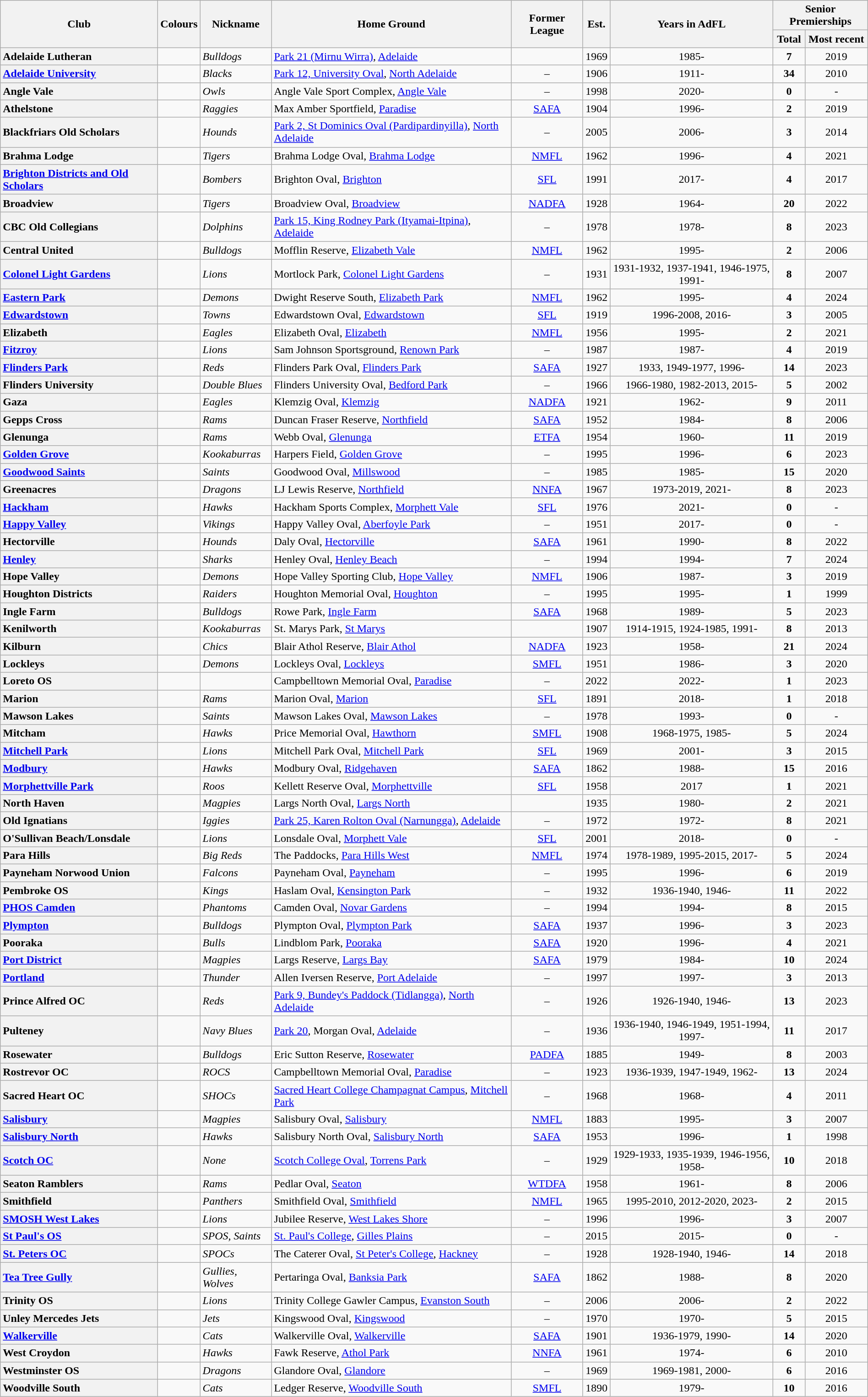<table class="wikitable sortable mw-collapsible mw-collapsed" style="text-align:center; width:100%">
<tr>
<th rowspan="2">Club</th>
<th rowspan="2">Colours</th>
<th rowspan="2">Nickname</th>
<th rowspan="2">Home Ground</th>
<th rowspan="2">Former League</th>
<th rowspan="2">Est.</th>
<th rowspan="2">Years in AdFL</th>
<th colspan="2">Senior Premierships</th>
</tr>
<tr>
<th>Total</th>
<th>Most recent</th>
</tr>
<tr>
<th style="text-align:left">Adelaide Lutheran</th>
<td></td>
<td align="left"><em>Bulldogs</em></td>
<td align="left"><a href='#'>Park 21 (Mirnu Wirra)</a>, <a href='#'>Adelaide</a></td>
<td></td>
<td>1969</td>
<td>1985-</td>
<td><strong>7</strong></td>
<td>2019</td>
</tr>
<tr>
<th style="text-align:left"><a href='#'>Adelaide University</a></th>
<td></td>
<td align="left"><em>Blacks</em></td>
<td align="left"><a href='#'>Park 12, University Oval</a>, <a href='#'>North Adelaide</a></td>
<td>–</td>
<td>1906</td>
<td>1911-</td>
<td><strong>34</strong></td>
<td>2010</td>
</tr>
<tr>
<th style="text-align:left">Angle Vale</th>
<td></td>
<td align="left"><em>Owls</em></td>
<td align="left">Angle Vale Sport Complex, <a href='#'>Angle Vale</a></td>
<td>–</td>
<td>1998</td>
<td>2020-</td>
<td><strong>0</strong></td>
<td>-</td>
</tr>
<tr>
<th style="text-align:left">Athelstone</th>
<td></td>
<td align="left"><em>Raggies</em></td>
<td align="left">Max Amber Sportfield, <a href='#'>Paradise</a></td>
<td><a href='#'>SAFA</a></td>
<td>1904</td>
<td>1996-</td>
<td><strong>2</strong></td>
<td>2019</td>
</tr>
<tr>
<th style="text-align:left">Blackfriars Old Scholars</th>
<td></td>
<td align="left"><em>Hounds</em></td>
<td align="left"><a href='#'>Park 2, St Dominics Oval (Pardipardinyilla)</a>, <a href='#'>North Adelaide</a></td>
<td>–</td>
<td>2005</td>
<td>2006-</td>
<td><strong>3</strong></td>
<td>2014</td>
</tr>
<tr>
<th style="text-align:left">Brahma Lodge</th>
<td></td>
<td align="left"><em>Tigers</em></td>
<td align="left">Brahma Lodge Oval, <a href='#'>Brahma Lodge</a></td>
<td><a href='#'>NMFL</a></td>
<td>1962</td>
<td>1996-</td>
<td><strong>4</strong></td>
<td>2021</td>
</tr>
<tr>
<th style="text-align:left"><a href='#'>Brighton Districts and Old Scholars</a></th>
<td align="left"></td>
<td align="left"><em>Bombers</em></td>
<td align="left">Brighton Oval, <a href='#'>Brighton</a></td>
<td><a href='#'>SFL</a></td>
<td>1991</td>
<td>2017-</td>
<td><strong>4</strong></td>
<td>2017</td>
</tr>
<tr>
<th style="text-align:left">Broadview</th>
<td></td>
<td align="left"><em>Tigers</em></td>
<td align="left">Broadview Oval, <a href='#'>Broadview</a></td>
<td><a href='#'>NADFA</a></td>
<td>1928</td>
<td>1964-</td>
<td><strong>20</strong></td>
<td>2022</td>
</tr>
<tr>
<th style="text-align:left">CBC Old Collegians</th>
<td></td>
<td align="left"><em>Dolphins</em></td>
<td align="left"><a href='#'>Park 15, King Rodney Park (Ityamai-Itpina)</a>, <a href='#'>Adelaide</a></td>
<td>–</td>
<td>1978</td>
<td>1978-</td>
<td><strong>8</strong></td>
<td>2023</td>
</tr>
<tr>
<th style="text-align:left">Central United</th>
<td></td>
<td align="left"><em>Bulldogs</em></td>
<td align="left">Mofflin Reserve, <a href='#'>Elizabeth Vale</a></td>
<td><a href='#'>NMFL</a></td>
<td>1962</td>
<td>1995-</td>
<td><strong>2</strong></td>
<td>2006</td>
</tr>
<tr>
<th style="text-align:left"><a href='#'>Colonel Light Gardens</a></th>
<td></td>
<td align="left"><em>Lions</em></td>
<td align="left">Mortlock Park, <a href='#'>Colonel Light Gardens</a></td>
<td>–</td>
<td>1931</td>
<td>1931-1932, 1937-1941, 1946-1975, 1991-</td>
<td><strong>8</strong></td>
<td>2007</td>
</tr>
<tr>
<th style="text-align:left"><a href='#'>Eastern Park</a></th>
<td></td>
<td align="left"><em>Demons</em></td>
<td align="left">Dwight Reserve South, <a href='#'>Elizabeth Park</a></td>
<td><a href='#'>NMFL</a></td>
<td>1962</td>
<td>1995-</td>
<td><strong>4</strong></td>
<td>2024</td>
</tr>
<tr>
<th style="text-align:left"><a href='#'>Edwardstown</a></th>
<td></td>
<td align="left"><em>Towns</em></td>
<td align="left">Edwardstown Oval, <a href='#'>Edwardstown</a></td>
<td><a href='#'>SFL</a></td>
<td>1919</td>
<td>1996-2008, 2016-</td>
<td><strong>3</strong></td>
<td>2005</td>
</tr>
<tr>
<th style="text-align:left">Elizabeth</th>
<td></td>
<td align="left"><em>Eagles</em></td>
<td align="left">Elizabeth Oval, <a href='#'>Elizabeth</a></td>
<td><a href='#'>NMFL</a></td>
<td>1956</td>
<td>1995-</td>
<td><strong>2</strong></td>
<td>2021</td>
</tr>
<tr>
<th style="text-align:left"><a href='#'>Fitzroy</a></th>
<td></td>
<td align="left"><em>Lions</em></td>
<td align="left">Sam Johnson Sportsground, <a href='#'>Renown Park</a></td>
<td>–</td>
<td>1987</td>
<td>1987-</td>
<td><strong>4</strong></td>
<td>2019</td>
</tr>
<tr>
<th style="text-align:left"><a href='#'>Flinders Park</a></th>
<td></td>
<td align="left"><em>Reds</em></td>
<td align="left">Flinders Park Oval, <a href='#'>Flinders Park</a></td>
<td><a href='#'>SAFA</a></td>
<td>1927</td>
<td>1933, 1949-1977, 1996-</td>
<td><strong>14</strong></td>
<td>2023</td>
</tr>
<tr>
<th style="text-align:left">Flinders University</th>
<td></td>
<td align="left"><em>Double Blues</em></td>
<td align="left">Flinders University Oval, <a href='#'>Bedford Park</a></td>
<td>–</td>
<td>1966</td>
<td>1966-1980, 1982-2013, 2015-</td>
<td><strong>5</strong></td>
<td>2002</td>
</tr>
<tr>
<th style="text-align:left">Gaza</th>
<td></td>
<td align="left"><em>Eagles</em></td>
<td align="left">Klemzig Oval, <a href='#'>Klemzig</a></td>
<td><a href='#'>NADFA</a></td>
<td>1921</td>
<td>1962-</td>
<td><strong>9</strong></td>
<td>2011</td>
</tr>
<tr>
<th style="text-align:left">Gepps Cross</th>
<td></td>
<td align="left"><em>Rams</em></td>
<td align="left">Duncan Fraser Reserve, <a href='#'>Northfield</a></td>
<td><a href='#'>SAFA</a></td>
<td>1952</td>
<td>1984-</td>
<td><strong>8</strong></td>
<td>2006</td>
</tr>
<tr>
<th style="text-align:left">Glenunga</th>
<td></td>
<td align="left"><em>Rams</em></td>
<td align="left">Webb Oval, <a href='#'>Glenunga</a></td>
<td><a href='#'>ETFA</a></td>
<td>1954</td>
<td>1960-</td>
<td><strong>11</strong></td>
<td>2019</td>
</tr>
<tr>
<th style="text-align:left"><a href='#'>Golden Grove</a></th>
<td></td>
<td align="left"><em>Kookaburras</em></td>
<td align="left">Harpers Field, <a href='#'>Golden Grove</a></td>
<td>–</td>
<td>1995</td>
<td>1996-</td>
<td><strong>6</strong></td>
<td>2023</td>
</tr>
<tr>
<th style="text-align:left"><a href='#'>Goodwood Saints</a></th>
<td></td>
<td align="left"><em>Saints</em></td>
<td align="left">Goodwood Oval, <a href='#'>Millswood</a></td>
<td>–</td>
<td>1985</td>
<td>1985-</td>
<td><strong>15</strong></td>
<td>2020</td>
</tr>
<tr>
<th style="text-align:left">Greenacres</th>
<td></td>
<td align="left"><em>Dragons</em></td>
<td align="left">LJ Lewis Reserve, <a href='#'>Northfield</a></td>
<td><a href='#'>NNFA</a></td>
<td>1967</td>
<td>1973-2019, 2021-</td>
<td><strong>8</strong></td>
<td>2023</td>
</tr>
<tr>
<th style="text-align:left"><a href='#'>Hackham</a></th>
<td></td>
<td align="left"><em>Hawks</em></td>
<td align="left">Hackham Sports Complex, <a href='#'>Morphett Vale</a></td>
<td><a href='#'>SFL</a></td>
<td>1976</td>
<td>2021-</td>
<td><strong>0</strong></td>
<td>-</td>
</tr>
<tr>
<th style="text-align:left"><a href='#'>Happy Valley</a></th>
<td></td>
<td align="left"><em>Vikings</em></td>
<td align="left">Happy Valley Oval, <a href='#'>Aberfoyle Park</a></td>
<td>–</td>
<td>1951</td>
<td>2017-</td>
<td><strong>0</strong></td>
<td>-</td>
</tr>
<tr>
<th style="text-align:left">Hectorville</th>
<td></td>
<td align="left"><em>Hounds</em></td>
<td align="left">Daly Oval, <a href='#'>Hectorville</a></td>
<td><a href='#'>SAFA</a></td>
<td>1961</td>
<td>1990-</td>
<td><strong>8</strong></td>
<td>2022</td>
</tr>
<tr>
<th style="text-align:left"><a href='#'>Henley</a></th>
<td></td>
<td align="left"><em>Sharks</em></td>
<td align="left">Henley Oval, <a href='#'>Henley Beach</a></td>
<td>–</td>
<td>1994</td>
<td>1994-</td>
<td><strong>7</strong></td>
<td>2024</td>
</tr>
<tr>
<th style="text-align:left">Hope Valley</th>
<td></td>
<td align="left"><em>Demons</em></td>
<td align="left">Hope Valley Sporting Club, <a href='#'>Hope Valley</a></td>
<td><a href='#'>NMFL</a></td>
<td>1906</td>
<td>1987-</td>
<td><strong>3</strong></td>
<td>2019</td>
</tr>
<tr>
<th style="text-align:left">Houghton Districts</th>
<td></td>
<td align="left"><em>Raiders</em></td>
<td align="left">Houghton Memorial Oval, <a href='#'>Houghton</a></td>
<td>–</td>
<td>1995</td>
<td>1995-</td>
<td><strong>1</strong></td>
<td>1999</td>
</tr>
<tr>
<th style="text-align:left">Ingle Farm</th>
<td></td>
<td align="left"><em>Bulldogs</em></td>
<td align="left">Rowe Park, <a href='#'>Ingle Farm</a></td>
<td><a href='#'>SAFA</a></td>
<td>1968</td>
<td>1989-</td>
<td><strong>5</strong></td>
<td>2023</td>
</tr>
<tr>
<th style="text-align:left">Kenilworth</th>
<td></td>
<td align="left"><em>Kookaburras</em></td>
<td align="left">St. Marys Park, <a href='#'>St Marys</a></td>
<td></td>
<td>1907</td>
<td>1914-1915, 1924-1985, 1991-</td>
<td><strong>8</strong></td>
<td>2013</td>
</tr>
<tr>
<th style="text-align:left">Kilburn</th>
<td></td>
<td align="left"><em>Chics</em></td>
<td align="left">Blair Athol Reserve, <a href='#'>Blair Athol</a></td>
<td><a href='#'>NADFA</a></td>
<td>1923</td>
<td>1958-</td>
<td><strong>21</strong></td>
<td>2024</td>
</tr>
<tr>
<th style="text-align:left">Lockleys</th>
<td></td>
<td align="left"><em>Demons</em></td>
<td align="left">Lockleys Oval, <a href='#'>Lockleys</a></td>
<td><a href='#'>SMFL</a></td>
<td>1951</td>
<td>1986-</td>
<td><strong>3</strong></td>
<td>2020</td>
</tr>
<tr>
<th style="text-align:left">Loreto OS</th>
<td></td>
<td></td>
<td align="left">Campbelltown Memorial Oval, <a href='#'>Paradise</a></td>
<td>–</td>
<td>2022</td>
<td>2022-</td>
<td><strong>1</strong></td>
<td>2023</td>
</tr>
<tr>
<th style="text-align:left">Marion</th>
<td></td>
<td align="left"><em>Rams</em></td>
<td align="left">Marion Oval, <a href='#'>Marion</a></td>
<td><a href='#'>SFL</a></td>
<td>1891</td>
<td>2018-</td>
<td><strong>1</strong></td>
<td>2018</td>
</tr>
<tr>
<th style="text-align:left">Mawson Lakes</th>
<td></td>
<td align="left"><em>Saints</em></td>
<td align="left">Mawson Lakes Oval, <a href='#'>Mawson Lakes</a></td>
<td>–</td>
<td>1978</td>
<td>1993-</td>
<td><strong>0</strong></td>
<td>-</td>
</tr>
<tr>
<th style="text-align:left">Mitcham</th>
<td></td>
<td align="left"><em>Hawks</em></td>
<td align="left">Price Memorial Oval, <a href='#'>Hawthorn</a></td>
<td><a href='#'>SMFL</a></td>
<td>1908</td>
<td>1968-1975, 1985-</td>
<td><strong>5</strong></td>
<td>2024</td>
</tr>
<tr>
<th style="text-align:left"><a href='#'>Mitchell Park</a></th>
<td></td>
<td align="left"><em>Lions</em></td>
<td align="left">Mitchell Park Oval, <a href='#'>Mitchell Park</a></td>
<td><a href='#'>SFL</a></td>
<td>1969</td>
<td>2001-</td>
<td><strong>3</strong></td>
<td>2015</td>
</tr>
<tr>
<th style="text-align:left"><a href='#'>Modbury</a></th>
<td></td>
<td align="left"><em>Hawks</em></td>
<td align="left">Modbury Oval, <a href='#'>Ridgehaven</a></td>
<td><a href='#'>SAFA</a></td>
<td>1862</td>
<td>1988-</td>
<td><strong>15</strong></td>
<td>2016</td>
</tr>
<tr>
<th style="text-align:left"><a href='#'>Morphettville Park</a></th>
<td></td>
<td align="left"><em>Roos</em></td>
<td align="left">Kellett Reserve Oval, <a href='#'>Morphettville</a></td>
<td><a href='#'>SFL</a></td>
<td>1958</td>
<td>2017</td>
<td><strong>1</strong></td>
<td>2021</td>
</tr>
<tr>
<th style="text-align:left">North Haven</th>
<td></td>
<td align="left"><em>Magpies</em></td>
<td align="left">Largs North Oval, <a href='#'>Largs North</a></td>
<td></td>
<td>1935</td>
<td>1980-</td>
<td><strong>2</strong></td>
<td>2021</td>
</tr>
<tr>
<th style="text-align:left">Old Ignatians</th>
<td></td>
<td align="left"><em>Iggies</em></td>
<td align="left"><a href='#'>Park 25, Karen Rolton Oval (Narnungga)</a>, <a href='#'>Adelaide</a></td>
<td>–</td>
<td>1972</td>
<td>1972-</td>
<td><strong>8</strong></td>
<td>2021</td>
</tr>
<tr>
<th style="text-align:left">O'Sullivan Beach/Lonsdale</th>
<td></td>
<td align="left"><em>Lions</em></td>
<td align="left">Lonsdale Oval, <a href='#'>Morphett Vale</a></td>
<td><a href='#'>SFL</a></td>
<td>2001</td>
<td>2018-</td>
<td><strong>0</strong></td>
<td>-</td>
</tr>
<tr>
<th style="text-align:left">Para Hills</th>
<td></td>
<td align="left"><em>Big Reds</em></td>
<td align="left">The Paddocks, <a href='#'>Para Hills West</a></td>
<td><a href='#'>NMFL</a></td>
<td>1974</td>
<td>1978-1989, 1995-2015, 2017-</td>
<td><strong>5</strong></td>
<td>2024</td>
</tr>
<tr>
<th style="text-align:left">Payneham Norwood Union</th>
<td></td>
<td align="left"><em>Falcons</em></td>
<td align="left">Payneham Oval, <a href='#'>Payneham</a></td>
<td>–</td>
<td>1995</td>
<td>1996-</td>
<td><strong>6</strong></td>
<td>2019</td>
</tr>
<tr>
<th style="text-align:left">Pembroke OS</th>
<td></td>
<td align="left"><em>Kings</em></td>
<td align="left">Haslam Oval, <a href='#'>Kensington Park</a></td>
<td>–</td>
<td>1932</td>
<td>1936-1940, 1946-</td>
<td><strong>11</strong></td>
<td>2022</td>
</tr>
<tr>
<th style="text-align:left"><a href='#'>PHOS Camden</a></th>
<td></td>
<td align="left"><em>Phantoms</em></td>
<td align="left">Camden Oval, <a href='#'>Novar Gardens</a></td>
<td>–</td>
<td>1994</td>
<td>1994-</td>
<td><strong>8</strong></td>
<td>2015</td>
</tr>
<tr>
<th style="text-align:left"><a href='#'>Plympton</a></th>
<td></td>
<td align="left"><em>Bulldogs</em></td>
<td align="left">Plympton Oval, <a href='#'>Plympton Park</a></td>
<td><a href='#'>SAFA</a></td>
<td>1937</td>
<td>1996-</td>
<td><strong>3</strong></td>
<td>2023</td>
</tr>
<tr>
<th style="text-align:left">Pooraka</th>
<td></td>
<td align="left"><em>Bulls</em></td>
<td align="left">Lindblom Park, <a href='#'>Pooraka</a></td>
<td><a href='#'>SAFA</a></td>
<td>1920</td>
<td>1996-</td>
<td><strong>4</strong></td>
<td>2021</td>
</tr>
<tr>
<th style="text-align:left"><a href='#'>Port District</a></th>
<td></td>
<td align="left"><em>Magpies</em></td>
<td align="left">Largs Reserve, <a href='#'>Largs Bay</a></td>
<td><a href='#'>SAFA</a></td>
<td>1979</td>
<td>1984-</td>
<td><strong>10</strong></td>
<td>2024</td>
</tr>
<tr>
<th style="text-align:left"><a href='#'>Portland</a></th>
<td></td>
<td align="left"><em>Thunder</em></td>
<td align="left">Allen Iversen Reserve, <a href='#'>Port Adelaide</a></td>
<td>–</td>
<td>1997</td>
<td>1997-</td>
<td><strong>3</strong></td>
<td>2013</td>
</tr>
<tr>
<th style="text-align:left">Prince Alfred OC</th>
<td></td>
<td align="left"><em>Reds</em></td>
<td align="left"><a href='#'>Park 9, Bundey's Paddock (Tidlangga)</a>, <a href='#'>North Adelaide</a></td>
<td>–</td>
<td>1926</td>
<td>1926-1940, 1946-</td>
<td><strong>13</strong></td>
<td>2023</td>
</tr>
<tr>
<th style="text-align:left">Pulteney</th>
<td></td>
<td align="left"><em>Navy Blues</em></td>
<td align="left"><a href='#'>Park 20</a>, Morgan Oval, <a href='#'>Adelaide</a></td>
<td>–</td>
<td>1936</td>
<td>1936-1940, 1946-1949, 1951-1994, 1997-</td>
<td><strong>11</strong></td>
<td>2017</td>
</tr>
<tr>
<th style="text-align:left">Rosewater</th>
<td></td>
<td align="left"><em>Bulldogs</em></td>
<td align="left">Eric Sutton Reserve, <a href='#'>Rosewater</a></td>
<td><a href='#'>PADFA</a></td>
<td>1885</td>
<td>1949-</td>
<td><strong>8</strong></td>
<td>2003</td>
</tr>
<tr>
<th style="text-align:left">Rostrevor OC</th>
<td></td>
<td align="left"><em>ROCS</em></td>
<td align="left">Campbelltown Memorial Oval, <a href='#'>Paradise</a></td>
<td>–</td>
<td>1923</td>
<td>1936-1939, 1947-1949, 1962-</td>
<td><strong>13</strong></td>
<td>2024</td>
</tr>
<tr>
<th style="text-align:left">Sacred Heart OC</th>
<td></td>
<td align="left"><em>SHOCs</em></td>
<td align="left"><a href='#'>Sacred Heart College Champagnat Campus</a>, <a href='#'>Mitchell Park</a></td>
<td>–</td>
<td>1968</td>
<td>1968-</td>
<td><strong>4</strong></td>
<td>2011</td>
</tr>
<tr>
<th style="text-align:left"><a href='#'>Salisbury</a></th>
<td></td>
<td align="left"><em>Magpies</em></td>
<td align="left">Salisbury Oval, <a href='#'>Salisbury</a></td>
<td><a href='#'>NMFL</a></td>
<td>1883</td>
<td>1995-</td>
<td><strong>3</strong></td>
<td>2007</td>
</tr>
<tr>
<th style="text-align:left"><a href='#'>Salisbury North</a></th>
<td></td>
<td align="left"><em>Hawks</em></td>
<td align="left">Salisbury North Oval, <a href='#'>Salisbury North</a></td>
<td><a href='#'>SAFA</a></td>
<td>1953</td>
<td>1996-</td>
<td><strong>1</strong></td>
<td>1998</td>
</tr>
<tr>
<th style="text-align:left"><a href='#'>Scotch OC</a></th>
<td></td>
<td align="left"><em>None</em></td>
<td align="left"><a href='#'>Scotch College Oval</a>, <a href='#'>Torrens Park</a></td>
<td>–</td>
<td>1929</td>
<td>1929-1933, 1935-1939, 1946-1956, 1958-</td>
<td><strong>10</strong></td>
<td>2018</td>
</tr>
<tr>
<th style="text-align:left">Seaton Ramblers</th>
<td></td>
<td align="left"><em>Rams</em></td>
<td align="left">Pedlar Oval, <a href='#'>Seaton</a></td>
<td><a href='#'>WTDFA</a></td>
<td>1958</td>
<td>1961-</td>
<td><strong>8</strong></td>
<td>2006</td>
</tr>
<tr>
<th style="text-align:left">Smithfield</th>
<td></td>
<td align="left"><em>Panthers</em></td>
<td align="left">Smithfield Oval, <a href='#'>Smithfield</a></td>
<td><a href='#'>NMFL</a></td>
<td>1965</td>
<td>1995-2010, 2012-2020, 2023-</td>
<td><strong>2</strong></td>
<td>2015</td>
</tr>
<tr>
<th style="text-align:left"><a href='#'>SMOSH West Lakes</a></th>
<td></td>
<td align="left"><em>Lions</em></td>
<td align="left">Jubilee Reserve, <a href='#'>West Lakes Shore</a></td>
<td>–</td>
<td>1996</td>
<td>1996-</td>
<td><strong>3</strong></td>
<td>2007</td>
</tr>
<tr>
<th style="text-align:left"><a href='#'>St Paul's OS</a></th>
<td></td>
<td align="left"><em>SPOS, Saints</em></td>
<td align="left"><a href='#'>St. Paul's College</a>, <a href='#'>Gilles Plains</a></td>
<td>–</td>
<td>2015</td>
<td>2015-</td>
<td><strong>0</strong></td>
<td>-</td>
</tr>
<tr>
<th style="text-align:left"><a href='#'>St. Peters OC</a></th>
<td></td>
<td align="left"><em>SPOCs</em></td>
<td align="left">The Caterer Oval, <a href='#'>St Peter's College</a>, <a href='#'>Hackney</a></td>
<td>–</td>
<td>1928</td>
<td>1928-1940, 1946-</td>
<td><strong>14</strong></td>
<td>2018</td>
</tr>
<tr>
<th style="text-align:left"><a href='#'>Tea Tree Gully</a></th>
<td></td>
<td align="left"><em>Gullies, Wolves</em></td>
<td align="left">Pertaringa Oval, <a href='#'>Banksia Park</a></td>
<td><a href='#'>SAFA</a></td>
<td>1862</td>
<td>1988-</td>
<td><strong>8</strong></td>
<td>2020</td>
</tr>
<tr>
<th style="text-align:left">Trinity OS</th>
<td></td>
<td align="left"><em>Lions</em></td>
<td align="left">Trinity College Gawler Campus, <a href='#'>Evanston South</a></td>
<td>–</td>
<td>2006</td>
<td>2006-</td>
<td><strong>2</strong></td>
<td>2022</td>
</tr>
<tr>
<th style="text-align:left">Unley Mercedes Jets</th>
<td></td>
<td align="left"><em>Jets</em></td>
<td align="left">Kingswood Oval, <a href='#'>Kingswood</a></td>
<td>–</td>
<td>1970</td>
<td>1970-</td>
<td><strong>5</strong></td>
<td>2015</td>
</tr>
<tr>
<th style="text-align:left"><a href='#'>Walkerville</a></th>
<td></td>
<td align="left"><em>Cats</em></td>
<td align="left">Walkerville Oval, <a href='#'>Walkerville</a></td>
<td><a href='#'>SAFA</a></td>
<td>1901</td>
<td>1936-1979, 1990-</td>
<td><strong>14</strong></td>
<td>2020</td>
</tr>
<tr>
<th style="text-align:left">West Croydon</th>
<td></td>
<td align="left"><em>Hawks</em></td>
<td align="left">Fawk Reserve, <a href='#'>Athol Park</a></td>
<td><a href='#'>NNFA</a></td>
<td>1961</td>
<td>1974-</td>
<td><strong>6</strong></td>
<td>2010</td>
</tr>
<tr>
<th style="text-align:left">Westminster OS</th>
<td></td>
<td align="left"><em>Dragons</em></td>
<td align="left">Glandore Oval, <a href='#'>Glandore</a></td>
<td>–</td>
<td>1969</td>
<td>1969-1981, 2000-</td>
<td><strong>6</strong></td>
<td>2016</td>
</tr>
<tr>
<th style="text-align:left">Woodville South</th>
<td></td>
<td align="left"><em>Cats</em></td>
<td align="left">Ledger Reserve, <a href='#'>Woodville South</a></td>
<td><a href='#'>SMFL</a></td>
<td>1890</td>
<td>1979-</td>
<td><strong>10</strong></td>
<td>2016</td>
</tr>
</table>
